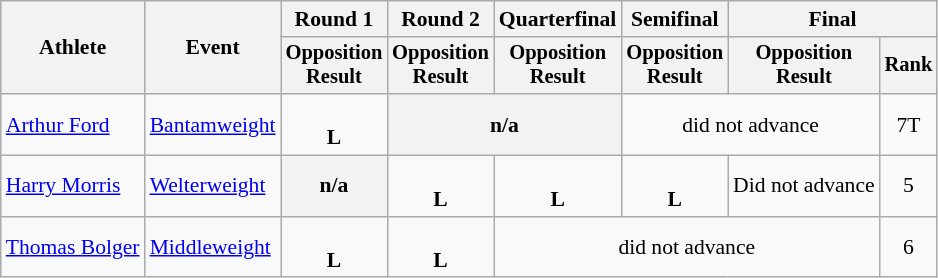<table class="wikitable" style="font-size:90%;">
<tr>
<th rowspan=2>Athlete</th>
<th rowspan=2>Event</th>
<th>Round 1</th>
<th>Round 2</th>
<th>Quarterfinal</th>
<th>Semifinal</th>
<th colspan=2>Final</th>
</tr>
<tr style="font-size: 95%">
<th>Opposition<br>Result</th>
<th>Opposition<br>Result</th>
<th>Opposition<br>Result</th>
<th>Opposition<br>Result</th>
<th>Opposition<br>Result</th>
<th>Rank</th>
</tr>
<tr align=center>
<td align=left><a href='#'>Arthur Ford</a></td>
<td align=left><a href='#'>Bantamweight</a></td>
<td> <br> <strong>L</strong></td>
<th colspan=2>n/a</th>
<td colspan=2>did not advance</td>
<td align=center>7T</td>
</tr>
<tr align=center>
<td align=left><a href='#'>Harry Morris</a></td>
<td align=left><a href='#'>Welterweight</a></td>
<th>n/a</th>
<td> <br> <strong>L</strong></td>
<td> <br> <strong>L</strong></td>
<td> <br> <strong>L</strong></td>
<td>Did not advance</td>
<td align=center>5</td>
</tr>
<tr align=center>
<td align=left><a href='#'>Thomas Bolger</a></td>
<td align=left><a href='#'>Middleweight</a></td>
<td> <br> <strong>L</strong></td>
<td> <br> <strong>L</strong></td>
<td colspan=3>did not advance</td>
<td align=center>6</td>
</tr>
</table>
